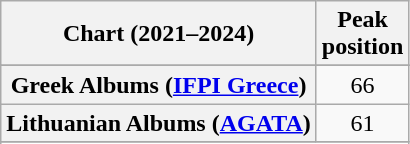<table class="wikitable sortable plainrowheaders" style="text-align:center">
<tr>
<th scope="col">Chart (2021–2024)</th>
<th scope="col">Peak<br>position</th>
</tr>
<tr>
</tr>
<tr>
</tr>
<tr>
</tr>
<tr>
<th scope="row">Greek Albums (<a href='#'>IFPI Greece</a>)</th>
<td>66</td>
</tr>
<tr>
<th scope="row">Lithuanian Albums (<a href='#'>AGATA</a>)</th>
<td>61</td>
</tr>
<tr>
</tr>
<tr>
</tr>
<tr>
</tr>
</table>
